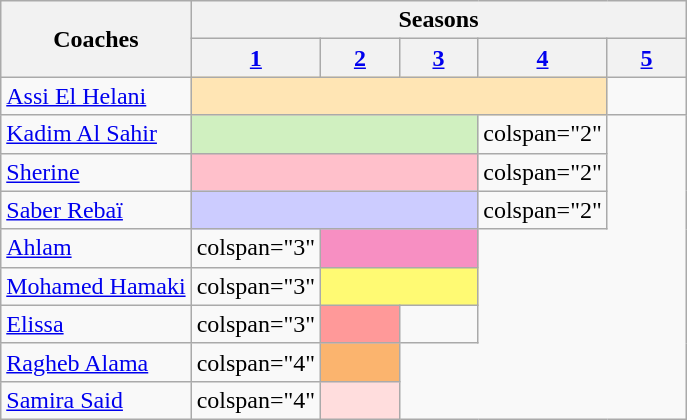<table class="wikitable">
<tr>
<th rowspan="2">Coaches</th>
<th colspan="5">Seasons</th>
</tr>
<tr>
<th width="45"><a href='#'>1</a></th>
<th width="45"><a href='#'>2</a></th>
<th width="45"><a href='#'>3</a></th>
<th width="45"><a href='#'>4</a></th>
<th width="45"><a href='#'>5</a></th>
</tr>
<tr>
<td><a href='#'>Assi El Helani</a></td>
<td colspan="4" style="background:#ffe5b4"></td>
<td></td>
</tr>
<tr>
<td><a href='#'>Kadim Al Sahir</a></td>
<td colspan="3" style="background:#d0f0c0"></td>
<td>colspan="2" </td>
</tr>
<tr>
<td><a href='#'>Sherine</a></td>
<td colspan="3" style="background:pink"></td>
<td>colspan="2" </td>
</tr>
<tr>
<td><a href='#'>Saber Rebaï</a></td>
<td colspan="3" style="background:#ccf"></td>
<td>colspan="2" </td>
</tr>
<tr>
<td><a href='#'>Ahlam</a></td>
<td>colspan="3" </td>
<td colspan="2" style="background:#F78FC2"></td>
</tr>
<tr>
<td><a href='#'>Mohamed Hamaki</a></td>
<td>colspan="3" </td>
<td colspan="2" style="background:#fffa73"></td>
</tr>
<tr>
<td><a href='#'>Elissa</a></td>
<td>colspan="3" </td>
<td style="background:#ff9999"></td>
<td></td>
</tr>
<tr>
<td><a href='#'>Ragheb Alama</a></td>
<td>colspan="4" </td>
<td style="background:#fbb46e"></td>
</tr>
<tr>
<td><a href='#'>Samira Said</a></td>
<td>colspan="4" </td>
<td style="background:#ffdddd"></td>
</tr>
</table>
